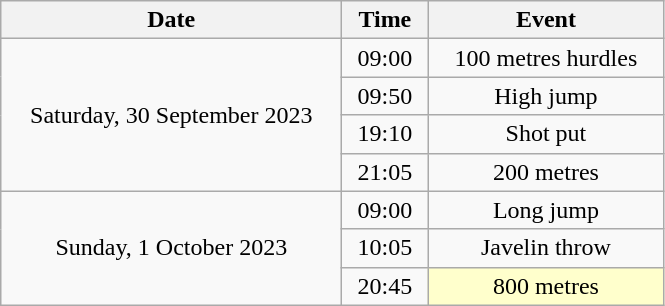<table class = "wikitable" style="text-align:center;">
<tr>
<th width=220>Date</th>
<th width=50>Time</th>
<th width=150>Event</th>
</tr>
<tr>
<td rowspan=4>Saturday, 30 September 2023</td>
<td>09:00</td>
<td>100 metres hurdles</td>
</tr>
<tr>
<td>09:50</td>
<td>High jump</td>
</tr>
<tr>
<td>19:10</td>
<td>Shot put</td>
</tr>
<tr>
<td>21:05</td>
<td>200 metres</td>
</tr>
<tr>
<td rowspan=3>Sunday, 1 October 2023</td>
<td>09:00</td>
<td>Long jump</td>
</tr>
<tr>
<td>10:05</td>
<td>Javelin throw</td>
</tr>
<tr>
<td>20:45</td>
<td bgcolor=ffffcc>800 metres</td>
</tr>
</table>
